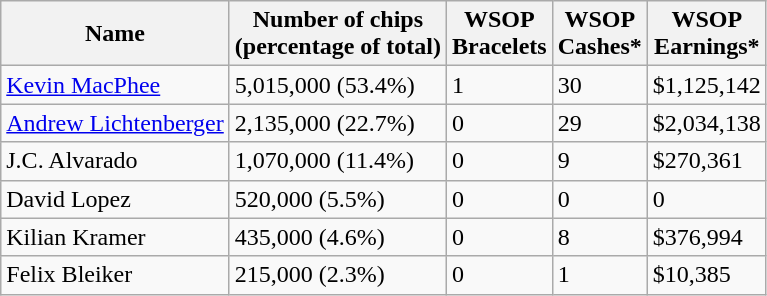<table class="wikitable sortable">
<tr>
<th>Name</th>
<th>Number of chips<br>(percentage of total)</th>
<th>WSOP<br>Bracelets</th>
<th>WSOP<br>Cashes*</th>
<th>WSOP<br>Earnings*</th>
</tr>
<tr>
<td> <a href='#'>Kevin MacPhee</a></td>
<td>5,015,000 (53.4%)</td>
<td>1</td>
<td>30</td>
<td>$1,125,142</td>
</tr>
<tr>
<td> <a href='#'>Andrew Lichtenberger</a></td>
<td>2,135,000 (22.7%)</td>
<td>0</td>
<td>29</td>
<td>$2,034,138</td>
</tr>
<tr>
<td> J.C. Alvarado</td>
<td>1,070,000 (11.4%)</td>
<td>0</td>
<td>9</td>
<td>$270,361</td>
</tr>
<tr>
<td> David Lopez</td>
<td>520,000 (5.5%)</td>
<td>0</td>
<td>0</td>
<td>0</td>
</tr>
<tr>
<td> Kilian Kramer</td>
<td>435,000 (4.6%)</td>
<td>0</td>
<td>8</td>
<td>$376,994</td>
</tr>
<tr>
<td> Felix Bleiker</td>
<td>215,000 (2.3%)</td>
<td>0</td>
<td>1</td>
<td>$10,385</td>
</tr>
</table>
